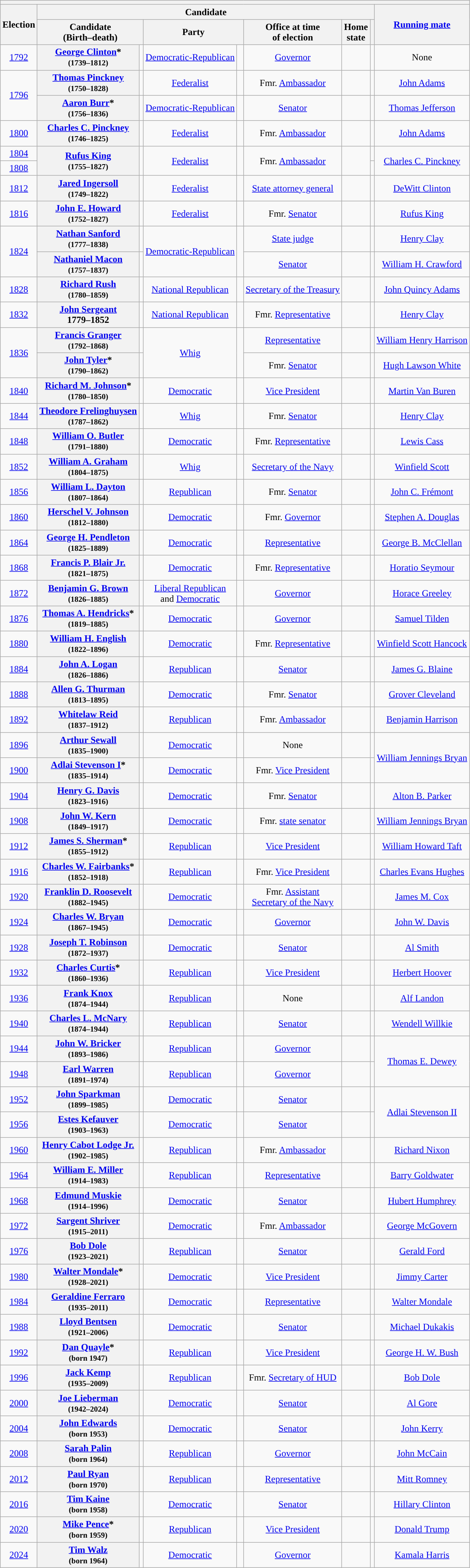<table class="wikitable sortable" style="text-align:center;">
<tr>
<th colspan=10></th>
</tr>
<tr>
<th rowspan=2>Election</th>
<th colspan=7>Candidate</th>
<th rowspan=2><a href='#'>Running mate</a></th>
</tr>
<tr>
<th colspan=2>Candidate<br>(Birth–death)</th>
<th colspan=2>Party</th>
<th>Office at time<br>of election</th>
<th>Home<br>state</th>
<th data-sort-type="number"></th>
</tr>
<tr>
<td><a href='#'>1792</a></td>
<th><a href='#'>George Clinton</a>*<br><small>(1739–1812)</small></th>
<td></td>
<td data-sort-value="C"><a href='#'>Democratic-Republican</a></td>
<td style="background-color:"> </td>
<td data-sort-value= "stateGovernor"><a href='#'>Governor</a></td>
<td></td>
<td></td>
<td>None</td>
</tr>
<tr>
<td rowspan=2><a href='#'>1796</a></td>
<th><a href='#'>Thomas Pinckney</a><br><small>(1750–1828)</small></th>
<td></td>
<td data-sort-value="Federalist"><a href='#'>Federalist</a></td>
<td style="background-color:"> </td>
<td data-sort-value= "execzAmbassadorf">Fmr. <a href='#'>Ambassador</a></td>
<td></td>
<td></td>
<td><a href='#'>John Adams</a></td>
</tr>
<tr>
<th><a href='#'>Aaron Burr</a>*<br><small>(1756–1836)</small></th>
<td></td>
<td data-sort-value="C"><a href='#'>Democratic-Republican</a></td>
<td style="background-color:"> </td>
<td data-sort-value= "legSenator"><a href='#'>Senator</a></td>
<td></td>
<td></td>
<td><a href='#'>Thomas Jefferson</a></td>
</tr>
<tr>
<td><a href='#'>1800</a></td>
<th><a href='#'>Charles C. Pinckney</a><br><small>(1746–1825)</small></th>
<td></td>
<td><a href='#'>Federalist</a></td>
<td style="background-color:"> </td>
<td data-sort-value="execzambassadorf">Fmr. <a href='#'>Ambassador</a></td>
<td></td>
<td></td>
<td><a href='#'>John Adams</a></td>
</tr>
<tr>
<td><a href='#'>1804</a></td>
<th rowspan=2><a href='#'>Rufus King</a><br><small>(1755–1827)</small></th>
<td rowspan=2></td>
<td rowspan=2><a href='#'>Federalist</a></td>
<td rowspan=2 style="background-color:"> </td>
<td rowspan=2 data-sort-value="execzAmbassadorf">Fmr. <a href='#'>Ambassador</a></td>
<td rowspan=2></td>
<td></td>
<td rowspan=2><a href='#'>Charles C. Pinckney</a></td>
</tr>
<tr>
<td><a href='#'>1808</a></td>
<td></td>
</tr>
<tr>
<td><a href='#'>1812</a></td>
<th><a href='#'>Jared Ingersoll</a><br><small>(1749–1822)</small></th>
<td></td>
<td data-sort-value="Federalist"><a href='#'>Federalist</a></td>
<td style="background-color:"> </td>
<td data-sort-value= "statejag"><a href='#'>State attorney general</a></td>
<td></td>
<td></td>
<td><a href='#'>DeWitt Clinton</a></td>
</tr>
<tr>
<td><a href='#'>1816</a></td>
<th><a href='#'>John E. Howard</a><br><small>(1752–1827)</small></th>
<td></td>
<td><a href='#'>Federalist</a></td>
<td style="background-color:"> </td>
<td data-sort-value="legSenatorf">Fmr. <a href='#'>Senator</a></td>
<td></td>
<td></td>
<td><a href='#'>Rufus King</a></td>
</tr>
<tr>
<td rowspan=2><a href='#'>1824</a></td>
<th><a href='#'>Nathan Sanford</a><br><small>(1777–1838)</small></th>
<td></td>
<td rowspan=2 data-sort-value="C"><a href='#'>Democratic-Republican</a></td>
<td rowspan=2 style="background-color:"> </td>
<td data-sort-value="statejudge"><a href='#'>State judge</a></td>
<td></td>
<td></td>
<td><a href='#'>Henry Clay</a></td>
</tr>
<tr>
<th><a href='#'>Nathaniel Macon</a><br><small>(1757–1837)</small></th>
<td></td>
<td data-sort-value= "legSenator"><a href='#'>Senator</a></td>
<td></td>
<td></td>
<td><a href='#'>William H. Crawford</a></td>
</tr>
<tr>
<td><a href='#'>1828</a></td>
<th><a href='#'>Richard Rush</a><br><small>(1780–1859)</small></th>
<td></td>
<td><a href='#'>National Republican</a></td>
<td style="background-color:"> </td>
<td data-sort-value= "execSecretaryofTreasury"><a href='#'>Secretary of the Treasury</a></td>
<td></td>
<td></td>
<td><a href='#'>John Quincy Adams</a></td>
</tr>
<tr>
<td><a href='#'>1832</a></td>
<th><a href='#'>John Sergeant</a><br>1779–1852</th>
<td></td>
<td><a href='#'>National Republican</a></td>
<td style="background-color:"> </td>
<td data-sort-value="legRepresentativef">Fmr. <a href='#'>Representative</a></td>
<td></td>
<td></td>
<td><a href='#'>Henry Clay</a></td>
</tr>
<tr>
<td rowspan=2><a href='#'>1836</a></td>
<th><a href='#'>Francis Granger</a><br><small>(1792–1868)</small></th>
<td></td>
<td rowspan=2 data-sort-value="NW"><a href='#'>Whig</a></td>
<td rowspan=2 style="background-color:"> </td>
<td data-sort-value="legRepresentative"><a href='#'>Representative</a></td>
<td></td>
<td></td>
<td><a href='#'>William Henry Harrison</a></td>
</tr>
<tr>
<th><a href='#'>John Tyler</a>*<br><small>(1790–1862)</small></th>
<td></td>
<td data-sort-value = "legSenatorf">Fmr. <a href='#'>Senator</a></td>
<td></td>
<td></td>
<td><a href='#'>Hugh Lawson White</a></td>
</tr>
<tr>
<td><a href='#'>1840</a></td>
<th><a href='#'>Richard M. Johnson</a>*<br><small>(1780–1850)</small></th>
<td></td>
<td><a href='#'>Democratic</a></td>
<td style="background-color:"> </td>
<td data-sort-value= "execpVicePresident"><a href='#'>Vice President</a></td>
<td></td>
<td></td>
<td><a href='#'>Martin Van Buren</a></td>
</tr>
<tr>
<td><a href='#'>1844</a></td>
<th><a href='#'>Theodore Frelinghuysen</a><br><small>(1787–1862)</small></th>
<td></td>
<td data-sort-value="NW"><a href='#'>Whig</a></td>
<td style="background-color:"> </td>
<td data-sort-value = "legSenatorf">Fmr. <a href='#'>Senator</a></td>
<td></td>
<td></td>
<td><a href='#'>Henry Clay</a></td>
</tr>
<tr>
<td><a href='#'>1848</a></td>
<th><a href='#'>William O. Butler</a><br><small>(1791–1880)</small></th>
<td></td>
<td><a href='#'>Democratic</a></td>
<td style="background-color:"> </td>
<td data-sort-value="legRepresentativef">Fmr. <a href='#'>Representative</a></td>
<td></td>
<td></td>
<td><a href='#'>Lewis Cass</a></td>
</tr>
<tr>
<td><a href='#'>1852</a></td>
<th><a href='#'>William A. Graham</a><br><small>(1804–1875)</small></th>
<td></td>
<td data-sort-value="NW"><a href='#'>Whig</a></td>
<td style="background-color:"> </td>
<td data-sort-value= "execSecretaryofNavy"><a href='#'>Secretary of the Navy</a></td>
<td></td>
<td></td>
<td><a href='#'>Winfield Scott</a></td>
</tr>
<tr>
<td><a href='#'>1856</a></td>
<th><a href='#'>William L. Dayton</a><br><small>(1807–1864)</small></th>
<td></td>
<td><a href='#'>Republican</a></td>
<td style="background-color:"> </td>
<td data-sort-value="legSenatorf">Fmr. <a href='#'>Senator</a></td>
<td></td>
<td></td>
<td><a href='#'>John C. Frémont</a></td>
</tr>
<tr>
<td><a href='#'>1860</a></td>
<th><a href='#'>Herschel V. Johnson</a><br><small>(1812–1880)</small></th>
<td></td>
<td><a href='#'>Democratic</a></td>
<td style="background-color:"> </td>
<td data-sort-value= "stateGovernorf">Fmr. <a href='#'>Governor</a></td>
<td></td>
<td></td>
<td><a href='#'>Stephen A. Douglas</a></td>
</tr>
<tr>
<td><a href='#'>1864</a></td>
<th><a href='#'>George H. Pendleton</a><br><small>(1825–1889)</small></th>
<td></td>
<td><a href='#'>Democratic</a></td>
<td style="background-color:"> </td>
<td data-sort-value="legRepresentative"><a href='#'>Representative</a></td>
<td></td>
<td></td>
<td><a href='#'>George B. McClellan</a></td>
</tr>
<tr>
<td><a href='#'>1868</a></td>
<th><a href='#'>Francis P. Blair Jr.</a><br><small>(1821–1875)</small></th>
<td></td>
<td><a href='#'>Democratic</a></td>
<td style="background-color:"> </td>
<td data-sort-value="legRepresentativef">Fmr. <a href='#'>Representative</a></td>
<td></td>
<td></td>
<td><a href='#'>Horatio Seymour</a></td>
</tr>
<tr>
<td><a href='#'>1872</a></td>
<th><a href='#'>Benjamin G. Brown</a><br><small>(1826–1885)</small></th>
<td></td>
<td data-sort-value="Democratic"><a href='#'>Liberal Republican</a><br>and <a href='#'>Democratic</a></td>
<td style="background-color:"> </td>
<td data-sort-value="stateGovernor"><a href='#'>Governor</a></td>
<td></td>
<td></td>
<td><a href='#'>Horace Greeley</a></td>
</tr>
<tr>
<td><a href='#'>1876</a></td>
<th><a href='#'>Thomas A. Hendricks</a>*<br><small>(1819–1885)</small></th>
<td></td>
<td><a href='#'>Democratic</a></td>
<td style="background-color:"> </td>
<td data-sort-value= "stateGovernor"><a href='#'>Governor</a></td>
<td></td>
<td></td>
<td><a href='#'>Samuel Tilden</a></td>
</tr>
<tr>
<td><a href='#'>1880</a></td>
<th><a href='#'>William H. English</a><br><small>(1822–1896)</small></th>
<td></td>
<td><a href='#'>Democratic</a></td>
<td style="background-color:"> </td>
<td data-sort-value="legRepresentativef">Fmr. <a href='#'>Representative</a></td>
<td></td>
<td></td>
<td><a href='#'>Winfield Scott Hancock</a></td>
</tr>
<tr>
<td><a href='#'>1884</a></td>
<th><a href='#'>John A. Logan</a><br><small>(1826–1886)</small></th>
<td></td>
<td><a href='#'>Republican</a></td>
<td style="background-color:"> </td>
<td data-sort-value = "legSenator"><a href='#'>Senator</a></td>
<td></td>
<td></td>
<td><a href='#'>James G. Blaine</a></td>
</tr>
<tr>
<td><a href='#'>1888</a></td>
<th><a href='#'>Allen G. Thurman</a><br><small>(1813–1895)</small></th>
<td></td>
<td><a href='#'>Democratic</a></td>
<td style="background-color:"> </td>
<td data-sort-value = "legSenatorf">Fmr. <a href='#'>Senator</a></td>
<td></td>
<td></td>
<td><a href='#'>Grover Cleveland</a></td>
</tr>
<tr>
<td><a href='#'>1892</a></td>
<th><a href='#'>Whitelaw Reid</a><br><small>(1837–1912)</small></th>
<td></td>
<td><a href='#'>Republican</a></td>
<td style="background-color:"> </td>
<td data-sort-value= "execzAmbassadorf">Fmr. <a href='#'>Ambassador</a></td>
<td></td>
<td></td>
<td><a href='#'>Benjamin Harrison</a></td>
</tr>
<tr>
<td><a href='#'>1896</a></td>
<th><a href='#'>Arthur Sewall</a><br><small>(1835–1900)</small></th>
<td></td>
<td><a href='#'>Democratic</a></td>
<td style="background-color:"> </td>
<td data-sort-value="z">None</td>
<td></td>
<td></td>
<td rowspan="2"><a href='#'>William Jennings Bryan</a></td>
</tr>
<tr>
<td><a href='#'>1900</a></td>
<th><a href='#'>Adlai Stevenson I</a>*<br><small>(1835–1914)</small></th>
<td></td>
<td><a href='#'>Democratic</a></td>
<td style="background-color:"> </td>
<td data-sort-value="execpVicePresidentf">Fmr. <a href='#'>Vice President</a></td>
<td></td>
<td></td>
</tr>
<tr>
<td><a href='#'>1904</a></td>
<th><a href='#'>Henry G. Davis</a><br><small>(1823–1916)</small></th>
<td></td>
<td><a href='#'>Democratic</a></td>
<td style="background-color:"> </td>
<td data-sort-value = "legSenatorf">Fmr. <a href='#'>Senator</a></td>
<td></td>
<td></td>
<td><a href='#'>Alton B. Parker</a></td>
</tr>
<tr>
<td><a href='#'>1908</a></td>
<th><a href='#'>John W. Kern</a><br><small>(1849–1917)</small></th>
<td></td>
<td><a href='#'>Democratic</a></td>
<td style="background-color:"> </td>
<td data-sort-value="stateSenator">Fmr. <a href='#'>state senator</a></td>
<td></td>
<td></td>
<td><a href='#'>William Jennings Bryan</a></td>
</tr>
<tr>
<td><a href='#'>1912</a></td>
<th><a href='#'>James S. Sherman</a>*<br><small>(1855–1912)</small></th>
<td></td>
<td><a href='#'>Republican</a></td>
<td style="background-color:"> </td>
<td data-sort-value= "execpVicePresident"><a href='#'>Vice President</a></td>
<td></td>
<td><em></em></td>
<td><a href='#'>William Howard Taft</a></td>
</tr>
<tr>
<td><a href='#'>1916</a></td>
<th><a href='#'>Charles W. Fairbanks</a>*<br><small>(1852–1918)</small></th>
<td></td>
<td><a href='#'>Republican</a></td>
<td style="background-color:"> </td>
<td data-sort-value= "execpVicePresidentf">Fmr. <a href='#'>Vice President</a></td>
<td></td>
<td></td>
<td><a href='#'>Charles Evans Hughes</a></td>
</tr>
<tr>
<td><a href='#'>1920</a></td>
<th><a href='#'>Franklin D. Roosevelt</a><br><small>(1882–1945)</small></th>
<td></td>
<td><a href='#'>Democratic</a></td>
<td style="background-color:"> </td>
<td data-sort-value= "execySecretaryofNavyAsst">Fmr. <a href='#'>Assistant<br>Secretary of the Navy</a></td>
<td></td>
<td></td>
<td><a href='#'>James M. Cox</a></td>
</tr>
<tr>
<td><a href='#'>1924</a></td>
<th><a href='#'>Charles W. Bryan</a><br><small>(1867–1945)</small></th>
<td></td>
<td><a href='#'>Democratic</a></td>
<td style="background-color:"> </td>
<td data-sort-value="stateGovernor"><a href='#'>Governor</a></td>
<td></td>
<td></td>
<td><a href='#'>John W. Davis</a></td>
</tr>
<tr>
<td><a href='#'>1928</a></td>
<th><a href='#'>Joseph T. Robinson</a><br><small>(1872–1937)</small></th>
<td></td>
<td><a href='#'>Democratic</a></td>
<td style="background-color:"> </td>
<td data-sort-value= "legSenator"><a href='#'>Senator</a></td>
<td></td>
<td></td>
<td><a href='#'>Al Smith</a></td>
</tr>
<tr>
<td><a href='#'>1932</a></td>
<th><a href='#'>Charles Curtis</a>*<br><small>(1860–1936)</small></th>
<td></td>
<td><a href='#'>Republican</a></td>
<td style="background-color:"> </td>
<td data-sort-value= "execpVicePresident"><a href='#'>Vice President</a></td>
<td></td>
<td></td>
<td><a href='#'>Herbert Hoover</a></td>
</tr>
<tr>
<td><a href='#'>1936</a></td>
<th><a href='#'>Frank Knox</a><br><small>(1874–1944)</small></th>
<td></td>
<td><a href='#'>Republican</a></td>
<td style="background-color:"> </td>
<td data-sort-value= "z">None</td>
<td></td>
<td></td>
<td><a href='#'>Alf Landon</a></td>
</tr>
<tr>
<td><a href='#'>1940</a></td>
<th><a href='#'>Charles L. McNary</a><br><small>(1874–1944)</small></th>
<td></td>
<td><a href='#'>Republican</a></td>
<td style="background-color:"> </td>
<td data-sort-value= "legSenator"><a href='#'>Senator</a></td>
<td></td>
<td></td>
<td><a href='#'>Wendell Willkie</a></td>
</tr>
<tr>
<td><a href='#'>1944</a></td>
<th><a href='#'>John W. Bricker</a><br><small>(1893–1986)</small></th>
<td></td>
<td><a href='#'>Republican</a></td>
<td style="background-color:"> </td>
<td data-sort-value= "stateGovernor"><a href='#'>Governor</a></td>
<td></td>
<td></td>
<td rowspan="2"><a href='#'>Thomas E. Dewey</a></td>
</tr>
<tr>
<td><a href='#'>1948</a></td>
<th><a href='#'>Earl Warren</a><br><small>(1891–1974)</small></th>
<td></td>
<td><a href='#'>Republican</a></td>
<td style="background-color:"> </td>
<td data-sort-value= "stateGovernor"><a href='#'>Governor</a></td>
<td></td>
<td></td>
</tr>
<tr>
<td><a href='#'>1952</a></td>
<th><a href='#'>John Sparkman</a><br><small>(1899–1985)</small></th>
<td></td>
<td><a href='#'>Democratic</a></td>
<td style="background-color:"> </td>
<td data-sort-value= "legSenator"><a href='#'>Senator</a></td>
<td></td>
<td></td>
<td rowspan="2"><a href='#'>Adlai Stevenson II</a></td>
</tr>
<tr>
<td><a href='#'>1956</a></td>
<th><a href='#'>Estes Kefauver</a><br><small>(1903–1963)</small></th>
<td></td>
<td><a href='#'>Democratic</a></td>
<td style="background-color:"> </td>
<td data-sort-value= "legSenator"><a href='#'>Senator</a></td>
<td></td>
<td></td>
</tr>
<tr>
<td><a href='#'>1960</a></td>
<th><a href='#'>Henry Cabot Lodge Jr.</a><br><small>(1902–1985)</small></th>
<td></td>
<td><a href='#'>Republican</a></td>
<td style="background-color:"> </td>
<td data-sort-value= "execzAmbassadorf">Fmr. <a href='#'>Ambassador</a></td>
<td></td>
<td></td>
<td><a href='#'>Richard Nixon</a></td>
</tr>
<tr>
<td><a href='#'>1964</a></td>
<th><a href='#'>William E. Miller</a><br><small>(1914–1983)</small></th>
<td></td>
<td><a href='#'>Republican</a></td>
<td style="background-color:"> </td>
<td data-sort-value="legRepresentative"><a href='#'>Representative</a></td>
<td></td>
<td></td>
<td><a href='#'>Barry Goldwater</a></td>
</tr>
<tr>
<td><a href='#'>1968</a></td>
<th><a href='#'>Edmund Muskie</a><br><small>(1914–1996)</small></th>
<td></td>
<td><a href='#'>Democratic</a></td>
<td style="background-color:"> </td>
<td data-sort-value= "legSenator"><a href='#'>Senator</a></td>
<td></td>
<td></td>
<td><a href='#'>Hubert Humphrey</a></td>
</tr>
<tr>
<td><a href='#'>1972</a></td>
<th><a href='#'>Sargent Shriver</a><br><small>(1915–2011)</small></th>
<td></td>
<td><a href='#'>Democratic</a></td>
<td style="background-color:"> </td>
<td data-sort-value= "execzAmbassadorf">Fmr. <a href='#'>Ambassador</a></td>
<td></td>
<td></td>
<td><a href='#'>George McGovern</a></td>
</tr>
<tr>
<td><a href='#'>1976</a></td>
<th><a href='#'>Bob Dole</a><br><small>(1923–2021)</small></th>
<td></td>
<td><a href='#'>Republican</a></td>
<td style="background-color:"> </td>
<td data-sort-value= "legSenator"><a href='#'>Senator</a></td>
<td></td>
<td></td>
<td><a href='#'>Gerald Ford</a></td>
</tr>
<tr>
<td><a href='#'>1980</a></td>
<th><a href='#'>Walter Mondale</a>*<br><small>(1928–2021)</small></th>
<td></td>
<td><a href='#'>Democratic</a></td>
<td style="background-color:"> </td>
<td data-sort-value= "execpVicePresident"><a href='#'>Vice President</a></td>
<td></td>
<td></td>
<td><a href='#'>Jimmy Carter</a></td>
</tr>
<tr>
<td><a href='#'>1984</a></td>
<th><a href='#'>Geraldine Ferraro</a><br><small>(1935–2011)</small></th>
<td></td>
<td><a href='#'>Democratic</a></td>
<td style="background-color:"> </td>
<td data-sort-value="legRepresentative"><a href='#'>Representative</a></td>
<td></td>
<td></td>
<td><a href='#'>Walter Mondale</a></td>
</tr>
<tr>
<td><a href='#'>1988</a></td>
<th><a href='#'>Lloyd Bentsen</a><br><small>(1921–2006)</small></th>
<td></td>
<td><a href='#'>Democratic</a></td>
<td style="background-color:"> </td>
<td data-sort-value= "legSenator"><a href='#'>Senator</a></td>
<td></td>
<td></td>
<td><a href='#'>Michael Dukakis</a></td>
</tr>
<tr>
<td><a href='#'>1992</a></td>
<th><a href='#'>Dan Quayle</a>*<br><small>(born 1947)</small></th>
<td></td>
<td><a href='#'>Republican</a></td>
<td style="background-color:"> </td>
<td data-sort-value= "execpVicePresident"><a href='#'>Vice President</a></td>
<td></td>
<td></td>
<td><a href='#'>George H. W. Bush</a></td>
</tr>
<tr>
<td><a href='#'>1996</a></td>
<th><a href='#'>Jack Kemp</a><br><small>(1935–2009)</small></th>
<td></td>
<td><a href='#'>Republican</a></td>
<td style="background-color:"> </td>
<td data-sort-value= "execSecretaryofHousing">Fmr. <a href='#'>Secretary of HUD</a></td>
<td></td>
<td></td>
<td><a href='#'>Bob Dole</a></td>
</tr>
<tr>
<td><a href='#'>2000</a></td>
<th><a href='#'>Joe Lieberman</a><br><small>(1942–2024)</small></th>
<td></td>
<td><a href='#'>Democratic</a></td>
<td style="background-color:"> </td>
<td data-sort-value= "legSenator"><a href='#'>Senator</a></td>
<td></td>
<td></td>
<td><a href='#'>Al Gore</a></td>
</tr>
<tr>
<td><a href='#'>2004</a></td>
<th><a href='#'>John Edwards</a><br><small>(born 1953)</small></th>
<td></td>
<td><a href='#'>Democratic</a></td>
<td style="background-color:"> </td>
<td data-sort-value= "legSenator"><a href='#'>Senator</a></td>
<td></td>
<td></td>
<td><a href='#'>John Kerry</a></td>
</tr>
<tr>
<td><a href='#'>2008</a></td>
<th><a href='#'>Sarah Palin</a><br><small>(born 1964)</small></th>
<td></td>
<td><a href='#'>Republican</a></td>
<td style="background-color:"> </td>
<td data-sort-value= "stateGovernor"><a href='#'>Governor</a></td>
<td></td>
<td></td>
<td><a href='#'>John McCain</a></td>
</tr>
<tr>
<td><a href='#'>2012</a></td>
<th><a href='#'>Paul Ryan</a><br><small>(born 1970)</small></th>
<td></td>
<td><a href='#'>Republican</a></td>
<td style="background-color:"> </td>
<td data-sort-value="legRepresentative"><a href='#'>Representative</a></td>
<td></td>
<td></td>
<td><a href='#'>Mitt Romney</a></td>
</tr>
<tr>
<td><a href='#'>2016</a></td>
<th><a href='#'>Tim Kaine</a><br><small>(born 1958)</small></th>
<td></td>
<td><a href='#'>Democratic</a></td>
<td style="background-color:"> </td>
<td data-sort-value= "legSenator"><a href='#'>Senator</a></td>
<td></td>
<td></td>
<td><a href='#'>Hillary Clinton</a></td>
</tr>
<tr>
<td><a href='#'>2020</a></td>
<th><a href='#'>Mike Pence</a>*<br><small>(born 1959)</small></th>
<td></td>
<td><a href='#'>Republican</a></td>
<td style="background-color:"> </td>
<td data-sort-value= "execpVicePresident"><a href='#'>Vice President</a></td>
<td></td>
<td></td>
<td><a href='#'>Donald Trump</a></td>
</tr>
<tr>
<td><a href='#'>2024</a></td>
<th><a href='#'>Tim Walz</a><br><small>(born 1964)</small></th>
<td></td>
<td><a href='#'>Democratic</a></td>
<td style="background-color:"> </td>
<td data-sort-value= "stateGovernor"><a href='#'>Governor</a></td>
<td></td>
<td></td>
<td><a href='#'>Kamala Harris</a></td>
</tr>
</table>
